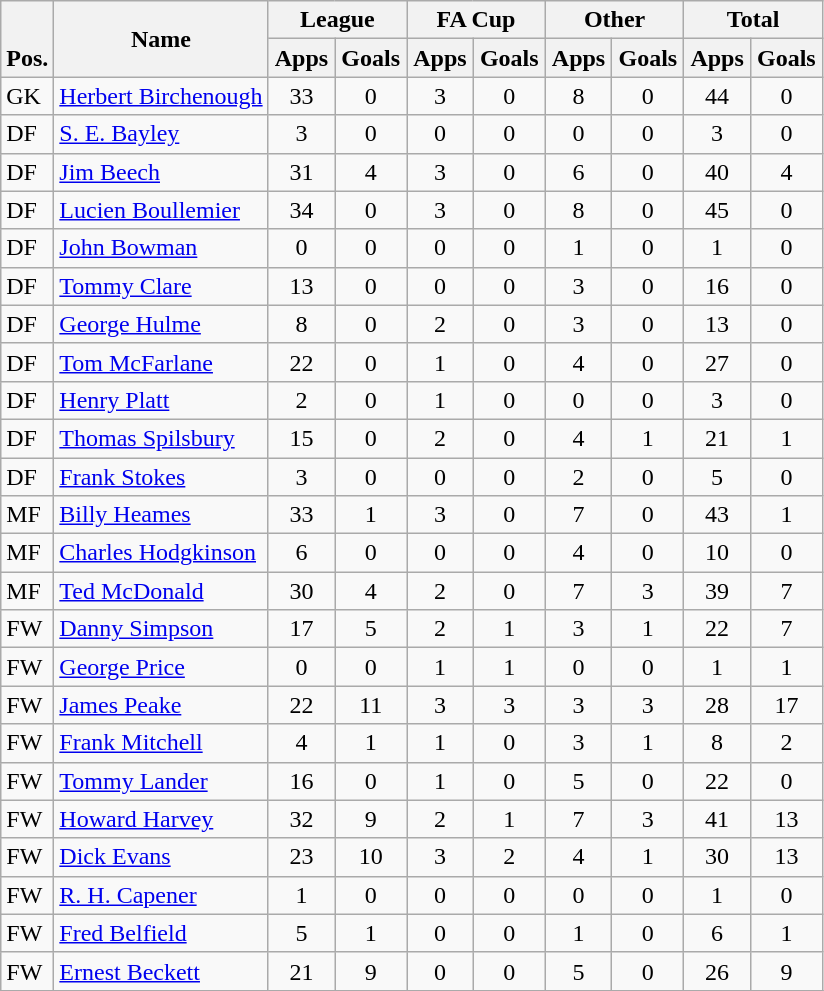<table class="wikitable" style="text-align:center">
<tr>
<th rowspan="2" valign="bottom">Pos.</th>
<th rowspan="2">Name</th>
<th colspan="2" width="85">League</th>
<th colspan="2" width="85">FA Cup</th>
<th colspan="2" width="85">Other</th>
<th colspan="2" width="85">Total</th>
</tr>
<tr>
<th>Apps</th>
<th>Goals</th>
<th>Apps</th>
<th>Goals</th>
<th>Apps</th>
<th>Goals</th>
<th>Apps</th>
<th>Goals</th>
</tr>
<tr>
<td align="left">GK</td>
<td align="left"> <a href='#'>Herbert Birchenough</a></td>
<td>33</td>
<td>0</td>
<td>3</td>
<td>0</td>
<td>8</td>
<td>0</td>
<td>44</td>
<td>0</td>
</tr>
<tr>
<td align="left">DF</td>
<td align="left"><a href='#'>S. E. Bayley</a></td>
<td>3</td>
<td>0</td>
<td>0</td>
<td>0</td>
<td>0</td>
<td>0</td>
<td>3</td>
<td>0</td>
</tr>
<tr>
<td align="left">DF</td>
<td align="left"><a href='#'>Jim Beech</a></td>
<td>31</td>
<td>4</td>
<td>3</td>
<td>0</td>
<td>6</td>
<td>0</td>
<td>40</td>
<td>4</td>
</tr>
<tr>
<td align="left">DF</td>
<td align="left"> <a href='#'>Lucien Boullemier</a></td>
<td>34</td>
<td>0</td>
<td>3</td>
<td>0</td>
<td>8</td>
<td>0</td>
<td>45</td>
<td>0</td>
</tr>
<tr>
<td align="left">DF</td>
<td align="left"> <a href='#'>John Bowman</a></td>
<td>0</td>
<td>0</td>
<td>0</td>
<td>0</td>
<td>1</td>
<td>0</td>
<td>1</td>
<td>0</td>
</tr>
<tr>
<td align="left">DF</td>
<td align="left"> <a href='#'>Tommy Clare</a></td>
<td>13</td>
<td>0</td>
<td>0</td>
<td>0</td>
<td>3</td>
<td>0</td>
<td>16</td>
<td>0</td>
</tr>
<tr>
<td align="left">DF</td>
<td align="left"><a href='#'>George Hulme</a></td>
<td>8</td>
<td>0</td>
<td>2</td>
<td>0</td>
<td>3</td>
<td>0</td>
<td>13</td>
<td>0</td>
</tr>
<tr>
<td align="left">DF</td>
<td align="left"> <a href='#'>Tom McFarlane</a></td>
<td>22</td>
<td>0</td>
<td>1</td>
<td>0</td>
<td>4</td>
<td>0</td>
<td>27</td>
<td>0</td>
</tr>
<tr>
<td align="left">DF</td>
<td align="left"><a href='#'>Henry Platt</a></td>
<td>2</td>
<td>0</td>
<td>1</td>
<td>0</td>
<td>0</td>
<td>0</td>
<td>3</td>
<td>0</td>
</tr>
<tr>
<td align="left">DF</td>
<td align="left"> <a href='#'>Thomas Spilsbury</a></td>
<td>15</td>
<td>0</td>
<td>2</td>
<td>0</td>
<td>4</td>
<td>1</td>
<td>21</td>
<td>1</td>
</tr>
<tr>
<td align="left">DF</td>
<td align="left"> <a href='#'>Frank Stokes</a></td>
<td>3</td>
<td>0</td>
<td>0</td>
<td>0</td>
<td>2</td>
<td>0</td>
<td>5</td>
<td>0</td>
</tr>
<tr>
<td align="left">MF</td>
<td align="left"> <a href='#'>Billy Heames</a></td>
<td>33</td>
<td>1</td>
<td>3</td>
<td>0</td>
<td>7</td>
<td>0</td>
<td>43</td>
<td>1</td>
</tr>
<tr>
<td align="left">MF</td>
<td align="left"> <a href='#'>Charles Hodgkinson</a></td>
<td>6</td>
<td>0</td>
<td>0</td>
<td>0</td>
<td>4</td>
<td>0</td>
<td>10</td>
<td>0</td>
</tr>
<tr>
<td align="left">MF</td>
<td align="left"> <a href='#'>Ted McDonald</a></td>
<td>30</td>
<td>4</td>
<td>2</td>
<td>0</td>
<td>7</td>
<td>3</td>
<td>39</td>
<td>7</td>
</tr>
<tr>
<td align="left">FW</td>
<td align="left"> <a href='#'>Danny Simpson</a></td>
<td>17</td>
<td>5</td>
<td>2</td>
<td>1</td>
<td>3</td>
<td>1</td>
<td>22</td>
<td>7</td>
</tr>
<tr>
<td align="left">FW</td>
<td align="left"> <a href='#'>George Price</a></td>
<td>0</td>
<td>0</td>
<td>1</td>
<td>1</td>
<td>0</td>
<td>0</td>
<td>1</td>
<td>1</td>
</tr>
<tr>
<td align="left">FW</td>
<td align="left"><a href='#'>James Peake</a></td>
<td>22</td>
<td>11</td>
<td>3</td>
<td>3</td>
<td>3</td>
<td>3</td>
<td>28</td>
<td>17</td>
</tr>
<tr>
<td align="left">FW</td>
<td align="left"><a href='#'>Frank Mitchell</a></td>
<td>4</td>
<td>1</td>
<td>1</td>
<td>0</td>
<td>3</td>
<td>1</td>
<td>8</td>
<td>2</td>
</tr>
<tr>
<td align="left">FW</td>
<td align="left"> <a href='#'>Tommy Lander</a></td>
<td>16</td>
<td>0</td>
<td>1</td>
<td>0</td>
<td>5</td>
<td>0</td>
<td>22</td>
<td>0</td>
</tr>
<tr>
<td align="left">FW</td>
<td align="left"> <a href='#'>Howard Harvey</a></td>
<td>32</td>
<td>9</td>
<td>2</td>
<td>1</td>
<td>7</td>
<td>3</td>
<td>41</td>
<td>13</td>
</tr>
<tr>
<td align="left">FW</td>
<td align="left"> <a href='#'>Dick Evans</a></td>
<td>23</td>
<td>10</td>
<td>3</td>
<td>2</td>
<td>4</td>
<td>1</td>
<td>30</td>
<td>13</td>
</tr>
<tr>
<td align="left">FW</td>
<td align="left"><a href='#'>R. H. Capener</a></td>
<td>1</td>
<td>0</td>
<td>0</td>
<td>0</td>
<td>0</td>
<td>0</td>
<td>1</td>
<td>0</td>
</tr>
<tr>
<td align="left">FW</td>
<td align="left"> <a href='#'>Fred Belfield</a></td>
<td>5</td>
<td>1</td>
<td>0</td>
<td>0</td>
<td>1</td>
<td>0</td>
<td>6</td>
<td>1</td>
</tr>
<tr>
<td align="left">FW</td>
<td align="left"><a href='#'>Ernest Beckett</a></td>
<td>21</td>
<td>9</td>
<td>0</td>
<td>0</td>
<td>5</td>
<td>0</td>
<td>26</td>
<td>9</td>
</tr>
<tr>
</tr>
</table>
